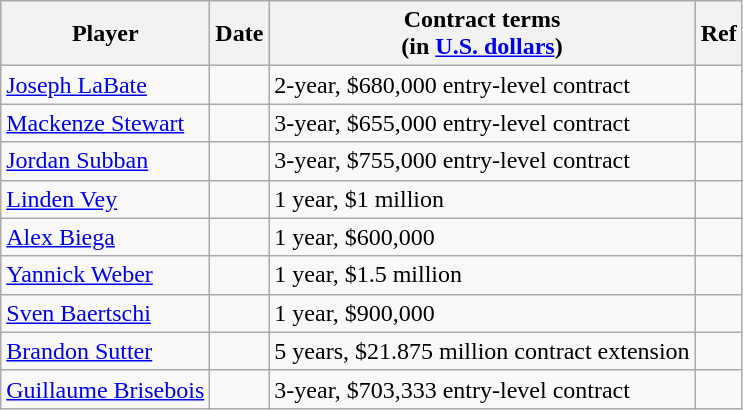<table class="wikitable">
<tr>
<th>Player</th>
<th>Date</th>
<th>Contract terms<br>(in <a href='#'>U.S. dollars</a>)</th>
<th>Ref</th>
</tr>
<tr>
<td><a href='#'>Joseph LaBate</a></td>
<td></td>
<td>2-year, $680,000 entry-level contract</td>
<td></td>
</tr>
<tr>
<td><a href='#'>Mackenze Stewart</a></td>
<td></td>
<td>3-year, $655,000 entry-level contract</td>
<td></td>
</tr>
<tr>
<td><a href='#'>Jordan Subban</a></td>
<td></td>
<td>3-year, $755,000 entry-level contract</td>
<td></td>
</tr>
<tr>
<td><a href='#'>Linden Vey</a></td>
<td></td>
<td>1 year, $1 million</td>
<td></td>
</tr>
<tr>
<td><a href='#'>Alex Biega</a></td>
<td></td>
<td>1 year, $600,000</td>
<td></td>
</tr>
<tr>
<td><a href='#'>Yannick Weber</a></td>
<td></td>
<td>1 year, $1.5 million</td>
<td></td>
</tr>
<tr>
<td><a href='#'>Sven Baertschi</a></td>
<td></td>
<td>1 year, $900,000</td>
<td></td>
</tr>
<tr>
<td><a href='#'>Brandon Sutter</a></td>
<td></td>
<td>5 years, $21.875 million contract extension</td>
<td></td>
</tr>
<tr>
<td><a href='#'>Guillaume Brisebois</a></td>
<td></td>
<td>3-year, $703,333 entry-level contract</td>
<td></td>
</tr>
</table>
